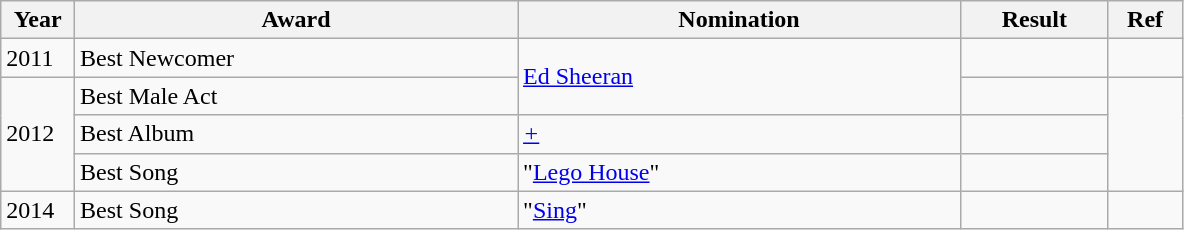<table class="wikitable" style="max-width:75%;">
<tr>
<th width=5%>Year</th>
<th style="width:30%;">Award</th>
<th style="width:30%;">Nomination</th>
<th style="width:10%;">Result</th>
<th style="width:5%;">Ref</th>
</tr>
<tr>
<td>2011</td>
<td>Best Newcomer</td>
<td rowspan="2"><a href='#'>Ed Sheeran</a></td>
<td></td>
<td></td>
</tr>
<tr>
<td rowspan="3">2012</td>
<td>Best Male Act</td>
<td></td>
<td rowspan=3></td>
</tr>
<tr>
<td>Best Album</td>
<td><em><a href='#'>+</a></em></td>
<td></td>
</tr>
<tr>
<td>Best Song</td>
<td>"<a href='#'>Lego House</a>"</td>
<td></td>
</tr>
<tr>
<td>2014</td>
<td>Best Song</td>
<td>"<a href='#'>Sing</a>"</td>
<td></td>
<td></td>
</tr>
</table>
